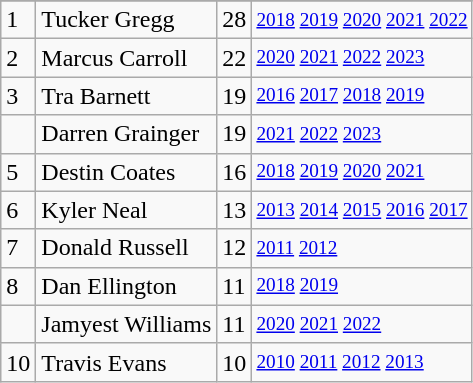<table class="wikitable">
<tr>
</tr>
<tr>
<td>1</td>
<td>Tucker Gregg</td>
<td>28</td>
<td style="font-size:80%;"><a href='#'>2018</a> <a href='#'>2019</a> <a href='#'>2020</a> <a href='#'>2021</a> <a href='#'>2022</a></td>
</tr>
<tr>
<td>2</td>
<td>Marcus Carroll</td>
<td>22</td>
<td style="font-size:80%;"><a href='#'>2020</a> <a href='#'>2021</a> <a href='#'>2022</a> <a href='#'>2023</a></td>
</tr>
<tr>
<td>3</td>
<td>Tra Barnett</td>
<td>19</td>
<td style="font-size:80%;"><a href='#'>2016</a> <a href='#'>2017</a> <a href='#'>2018</a> <a href='#'>2019</a></td>
</tr>
<tr>
<td></td>
<td>Darren Grainger</td>
<td>19</td>
<td style="font-size:80%;"><a href='#'>2021</a> <a href='#'>2022</a> <a href='#'>2023</a></td>
</tr>
<tr>
<td>5</td>
<td>Destin Coates</td>
<td>16</td>
<td style="font-size:80%;"><a href='#'>2018</a> <a href='#'>2019</a> <a href='#'>2020</a> <a href='#'>2021</a></td>
</tr>
<tr>
<td>6</td>
<td>Kyler Neal</td>
<td>13</td>
<td style="font-size:80%;"><a href='#'>2013</a> <a href='#'>2014</a> <a href='#'>2015</a> <a href='#'>2016</a> <a href='#'>2017</a></td>
</tr>
<tr>
<td>7</td>
<td>Donald Russell</td>
<td>12</td>
<td style="font-size:80%;"><a href='#'>2011</a> <a href='#'>2012</a></td>
</tr>
<tr>
<td>8</td>
<td>Dan Ellington</td>
<td>11</td>
<td style="font-size:80%;"><a href='#'>2018</a> <a href='#'>2019</a></td>
</tr>
<tr>
<td></td>
<td>Jamyest Williams</td>
<td>11</td>
<td style="font-size:80%;"><a href='#'>2020</a> <a href='#'>2021</a> <a href='#'>2022</a></td>
</tr>
<tr>
<td>10</td>
<td>Travis Evans</td>
<td>10</td>
<td style="font-size:80%;"><a href='#'>2010</a> <a href='#'>2011</a> <a href='#'>2012</a> <a href='#'>2013</a></td>
</tr>
</table>
